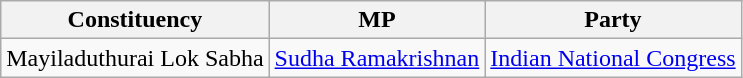<table class="wikitable">
<tr>
<th>Constituency</th>
<th>MP</th>
<th>Party</th>
</tr>
<tr>
<td>Mayiladuthurai Lok Sabha</td>
<td><a href='#'>Sudha Ramakrishnan</a></td>
<td><a href='#'>Indian National Congress</a></td>
</tr>
</table>
